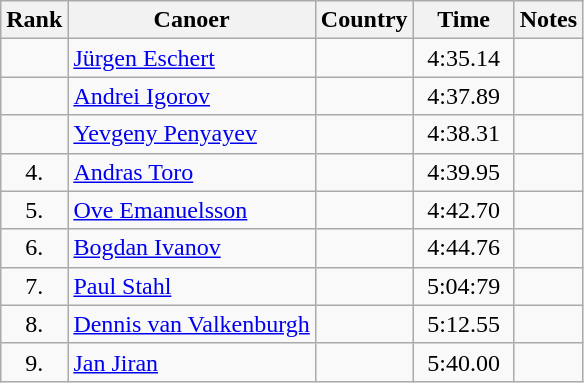<table class="wikitable sortable" style="text-align:center">
<tr>
<th>Rank</th>
<th>Canoer</th>
<th>Country</th>
<th>Time</th>
<th>Notes</th>
</tr>
<tr>
<td></td>
<td align=left athlete><a href='#'>Jürgen Eschert</a></td>
<td align=left></td>
<td width=60>4:35.14</td>
<td></td>
</tr>
<tr>
<td></td>
<td align=left athlete><a href='#'>Andrei Igorov</a></td>
<td align=left></td>
<td>4:37.89</td>
<td></td>
</tr>
<tr>
<td></td>
<td align=left athlete><a href='#'>Yevgeny Penyayev</a></td>
<td align=left></td>
<td>4:38.31</td>
<td></td>
</tr>
<tr>
<td>4.</td>
<td align=left athlete><a href='#'>Andras Toro</a></td>
<td align=left></td>
<td>4:39.95</td>
<td></td>
</tr>
<tr>
<td>5.</td>
<td align=left athlete><a href='#'>Ove Emanuelsson</a></td>
<td align=left></td>
<td>4:42.70</td>
<td></td>
</tr>
<tr>
<td>6.</td>
<td align=left athlete><a href='#'>Bogdan Ivanov</a></td>
<td align=left></td>
<td>4:44.76</td>
<td></td>
</tr>
<tr>
<td>7.</td>
<td align=left athlete><a href='#'>Paul Stahl</a></td>
<td align=left></td>
<td>5:04:79</td>
<td></td>
</tr>
<tr>
<td>8.</td>
<td align=left athlete><a href='#'>Dennis van Valkenburgh</a></td>
<td align=left></td>
<td>5:12.55</td>
<td></td>
</tr>
<tr>
<td>9.</td>
<td align=left athlete><a href='#'>Jan Jiran</a></td>
<td align=left></td>
<td>5:40.00</td>
<td></td>
</tr>
</table>
